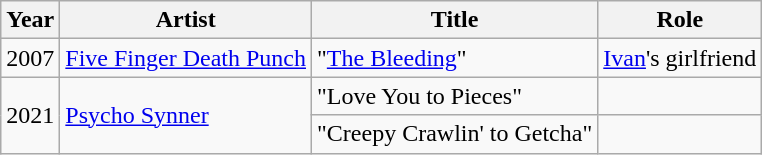<table class="wikitable sortable">
<tr>
<th>Year</th>
<th>Artist</th>
<th>Title</th>
<th class="unsortable">Role</th>
</tr>
<tr>
<td>2007</td>
<td><a href='#'>Five Finger Death Punch</a></td>
<td>"<a href='#'>The Bleeding</a>"</td>
<td><a href='#'>Ivan</a>'s girlfriend</td>
</tr>
<tr>
<td rowspan="2">2021</td>
<td rowspan="2"><a href='#'>Psycho Synner</a></td>
<td>"Love You to Pieces"</td>
<td></td>
</tr>
<tr>
<td>"Creepy Crawlin' to Getcha"</td>
<td></td>
</tr>
</table>
